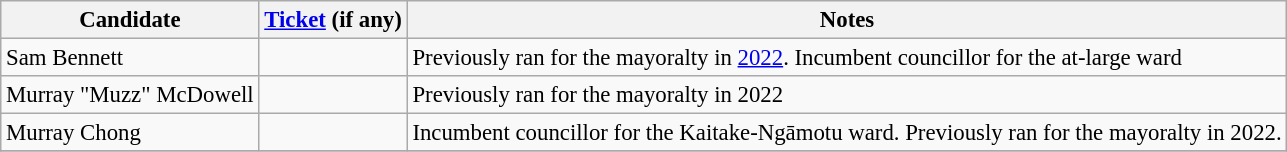<table class="wikitable" style="font-size: 95%">
<tr>
<th>Candidate</th>
<th><a href='#'>Ticket</a> (if any)</th>
<th>Notes</th>
</tr>
<tr>
<td>Sam Bennett</td>
<td></td>
<td>Previously ran for the mayoralty in <a href='#'>2022</a>. Incumbent councillor for the at-large ward</td>
</tr>
<tr>
<td>Murray "Muzz" McDowell</td>
<td></td>
<td>Previously ran for the mayoralty in 2022</td>
</tr>
<tr>
<td>Murray Chong</td>
<td></td>
<td>Incumbent councillor for the Kaitake-Ngāmotu ward. Previously ran for the mayoralty in 2022.</td>
</tr>
<tr>
</tr>
</table>
